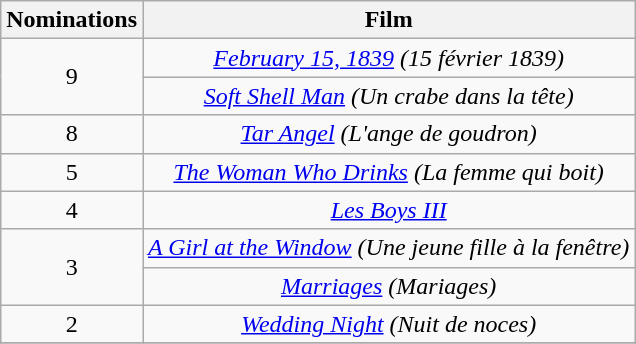<table class="wikitable" style="text-align:center;">
<tr>
<th scope="col" width="17">Nominations</th>
<th scope="col" align="center">Film</th>
</tr>
<tr>
<td rowspan="2" style="text-align:center;">9</td>
<td><em><a href='#'>February 15, 1839</a> (15 février 1839)</em></td>
</tr>
<tr>
<td><em><a href='#'>Soft Shell Man</a> (Un crabe dans la tête)</em></td>
</tr>
<tr>
<td rowspan="1" style="text-align:center;">8</td>
<td><em><a href='#'>Tar Angel</a> (L'ange de goudron)</em></td>
</tr>
<tr>
<td rowspan="1" style="text-align:center;">5</td>
<td><em><a href='#'>The Woman Who Drinks</a> (La femme qui boit)</em></td>
</tr>
<tr>
<td rowspan="1" style="text-align:center;">4</td>
<td><em><a href='#'>Les Boys III</a></em></td>
</tr>
<tr>
<td rowspan="2" style="text-align:center;">3</td>
<td><em><a href='#'>A Girl at the Window</a> (Une jeune fille à la fenêtre)</em></td>
</tr>
<tr>
<td><em><a href='#'>Marriages</a> (Mariages)</em></td>
</tr>
<tr>
<td rowspan="1" style="text-align:center;">2</td>
<td><em><a href='#'>Wedding Night</a> (Nuit de noces)</em></td>
</tr>
<tr>
</tr>
</table>
